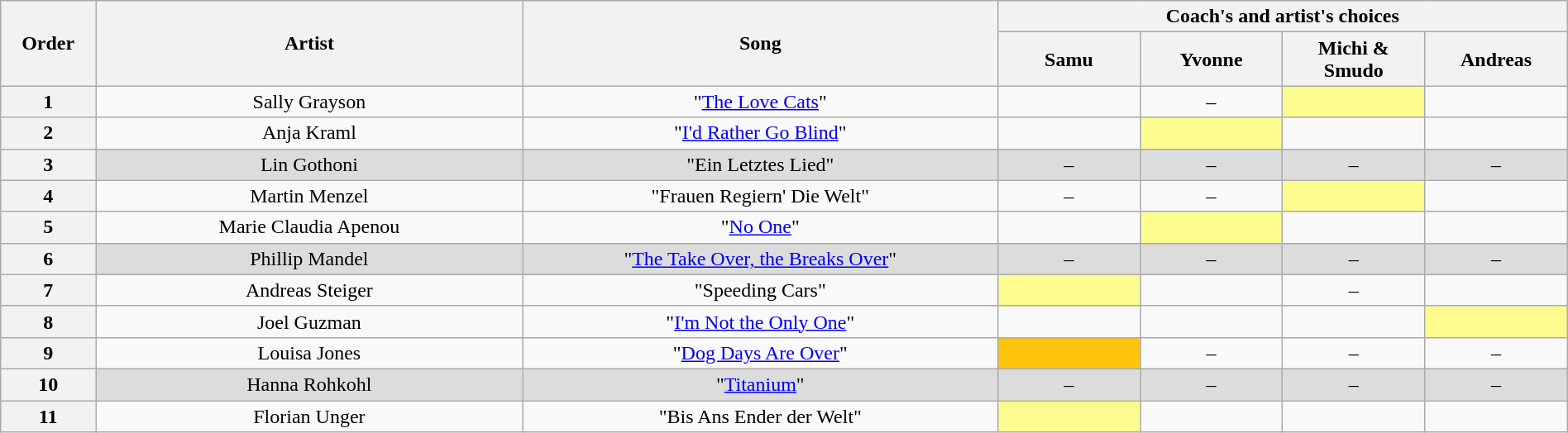<table class="wikitable" style="text-align:center; width:100%;">
<tr>
<th scope="col" rowspan="2" style="width:04%;">Order</th>
<th scope="col" rowspan="2" style="width:18%;">Artist</th>
<th scope="col" rowspan="2" style="width:20%;">Song</th>
<th scope="col" colspan="4" style="width:24%;">Coach's and artist's choices</th>
</tr>
<tr>
<th style="width:06%;">Samu</th>
<th style="width:06%;">Yvonne</th>
<th style="width:06%;">Michi & Smudo</th>
<th style="width:06%;">Andreas</th>
</tr>
<tr>
<th>1</th>
<td>Sally Grayson</td>
<td>"<a href='#'>The Love Cats</a>"</td>
<td><strong></strong></td>
<td>–</td>
<td style="background: #fdfc8f;"><strong></strong></td>
<td><strong></strong></td>
</tr>
<tr>
<th>2</th>
<td>Anja Kraml</td>
<td>"<a href='#'>I'd Rather Go Blind</a>"</td>
<td><strong></strong></td>
<td style="background: #fdfc8f;"><strong></strong></td>
<td><strong></strong></td>
<td><strong></strong></td>
</tr>
<tr style="background: #dcdcdc;" |>
<th>3</th>
<td>Lin Gothoni</td>
<td>"Ein Letztes Lied"</td>
<td>–</td>
<td>–</td>
<td>–</td>
<td>–</td>
</tr>
<tr>
<th>4</th>
<td>Martin Menzel</td>
<td>"Frauen Regiern' Die Welt"</td>
<td>–</td>
<td>–</td>
<td style="background: #fdfc8f;"><strong></strong></td>
<td><strong></strong></td>
</tr>
<tr>
<th>5</th>
<td>Marie Claudia Apenou</td>
<td>"<a href='#'>No One</a>"</td>
<td><strong></strong></td>
<td style="background: #fdfc8f;"><strong></strong></td>
<td><strong></strong></td>
<td><strong></strong></td>
</tr>
<tr style="background: #dcdcdc;" |>
<th>6</th>
<td>Phillip Mandel</td>
<td>"<a href='#'>The Take Over, the Breaks Over</a>"</td>
<td>–</td>
<td>–</td>
<td>–</td>
<td>–</td>
</tr>
<tr>
<th>7</th>
<td>Andreas Steiger</td>
<td>"Speeding Cars"</td>
<td style="background: #fdfc8f;"><strong></strong></td>
<td><strong></strong></td>
<td>–</td>
<td><strong></strong></td>
</tr>
<tr>
<th>8</th>
<td>Joel Guzman</td>
<td>"<a href='#'>I'm Not the Only One</a>"</td>
<td><strong></strong></td>
<td><strong></strong></td>
<td><strong></strong></td>
<td style="background: #fdfc8f;"><strong></strong></td>
</tr>
<tr>
<th>9</th>
<td>Louisa Jones</td>
<td>"<a href='#'>Dog Days Are Over</a>"</td>
<td style="background: #ffc40c;"><strong></strong></td>
<td>–</td>
<td>–</td>
<td>–</td>
</tr>
<tr style="background: #dcdcdc;" |>
<th>10</th>
<td>Hanna Rohkohl</td>
<td>"<a href='#'>Titanium</a>"</td>
<td>–</td>
<td>–</td>
<td>–</td>
<td>–</td>
</tr>
<tr>
<th>11</th>
<td>Florian Unger</td>
<td>"Bis Ans Ender der Welt"</td>
<td style="background: #fdfc8f;"><strong></strong></td>
<td><strong></strong></td>
<td><strong></strong></td>
<td><strong></strong></td>
</tr>
</table>
